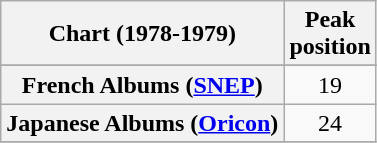<table class="wikitable sortable plainrowheaders">
<tr>
<th>Chart (1978-1979)</th>
<th>Peak<br>position</th>
</tr>
<tr>
</tr>
<tr>
<th scope="row">French Albums (<a href='#'>SNEP</a>)</th>
<td align="center">19</td>
</tr>
<tr>
<th scope="row">Japanese Albums (<a href='#'>Oricon</a>)</th>
<td align="center">24</td>
</tr>
<tr>
</tr>
</table>
